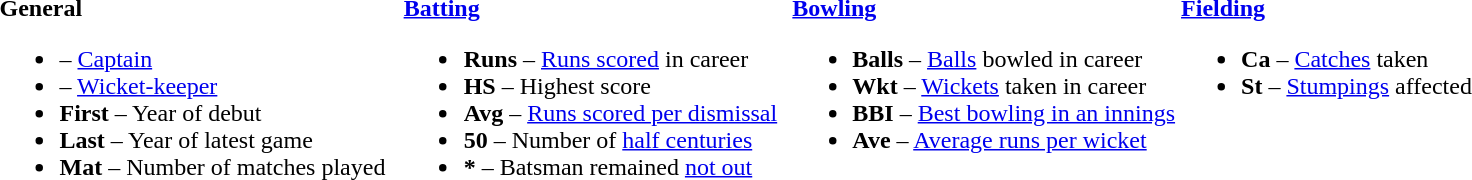<table>
<tr>
<td valign="top" style="width:26%"><br><strong>General</strong><ul><li> – <a href='#'>Captain</a></li><li> – <a href='#'>Wicket-keeper</a></li><li><strong>First</strong> – Year of debut</li><li><strong>Last</strong> – Year of latest game</li><li><strong>Mat</strong> – Number of matches played</li></ul></td>
<td valign="top" style="width:25%"><br><strong><a href='#'>Batting</a></strong><ul><li><strong>Runs</strong> – <a href='#'>Runs scored</a> in career</li><li><strong>HS</strong> – Highest score</li><li><strong>Avg</strong> – <a href='#'>Runs scored per dismissal</a></li><li><strong>50</strong> – Number of <a href='#'>half centuries</a></li><li><strong>*</strong> – Batsman remained <a href='#'>not out</a></li></ul></td>
<td valign="top" style="width:25%"><br><strong><a href='#'>Bowling</a></strong><ul><li><strong>Balls</strong> – <a href='#'>Balls</a> bowled in career</li><li><strong>Wkt</strong> – <a href='#'>Wickets</a> taken in career</li><li><strong>BBI</strong> – <a href='#'>Best bowling in an innings</a></li><li><strong>Ave</strong> – <a href='#'>Average runs per wicket</a></li></ul></td>
<td valign="top" style="width:24%"><br><strong><a href='#'>Fielding</a></strong><ul><li><strong>Ca</strong> – <a href='#'>Catches</a> taken</li><li><strong>St</strong> – <a href='#'>Stumpings</a> affected</li></ul></td>
</tr>
</table>
